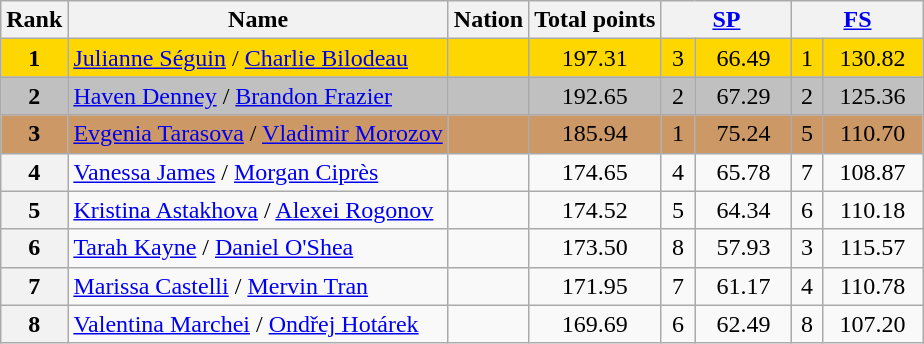<table class="wikitable sortable">
<tr>
<th>Rank</th>
<th>Name</th>
<th>Nation</th>
<th>Total points</th>
<th colspan="2" width="80px"><a href='#'>SP</a></th>
<th colspan="2" width="80px"><a href='#'>FS</a></th>
</tr>
<tr bgcolor="gold">
<td align="center"><strong>1</strong></td>
<td><a href='#'>Julianne Séguin</a> / <a href='#'>Charlie Bilodeau</a></td>
<td></td>
<td align="center">197.31</td>
<td align="center">3</td>
<td align="center">66.49</td>
<td align="center">1</td>
<td align="center">130.82</td>
</tr>
<tr bgcolor="silver">
<td align="center"><strong>2</strong></td>
<td><a href='#'>Haven Denney</a> / <a href='#'>Brandon Frazier</a></td>
<td></td>
<td align="center">192.65</td>
<td align="center">2</td>
<td align="center">67.29</td>
<td align="center">2</td>
<td align="center">125.36</td>
</tr>
<tr bgcolor="cc9966">
<td align="center"><strong>3</strong></td>
<td><a href='#'>Evgenia Tarasova</a> / <a href='#'>Vladimir Morozov</a></td>
<td></td>
<td align="center">185.94</td>
<td align="center">1</td>
<td align="center">75.24</td>
<td align="center">5</td>
<td align="center">110.70</td>
</tr>
<tr>
<th>4</th>
<td><a href='#'>Vanessa James</a> / <a href='#'>Morgan Ciprès</a></td>
<td></td>
<td align="center">174.65</td>
<td align="center">4</td>
<td align="center">65.78</td>
<td align="center">7</td>
<td align="center">108.87</td>
</tr>
<tr>
<th>5</th>
<td><a href='#'>Kristina Astakhova</a> / <a href='#'>Alexei Rogonov</a></td>
<td></td>
<td align="center">174.52</td>
<td align="center">5</td>
<td align="center">64.34</td>
<td align="center">6</td>
<td align="center">110.18</td>
</tr>
<tr>
<th>6</th>
<td><a href='#'>Tarah Kayne</a> / <a href='#'>Daniel O'Shea</a></td>
<td></td>
<td align="center">173.50</td>
<td align="center">8</td>
<td align="center">57.93</td>
<td align="center">3</td>
<td align="center">115.57</td>
</tr>
<tr>
<th>7</th>
<td><a href='#'>Marissa Castelli</a> / <a href='#'>Mervin Tran</a></td>
<td></td>
<td align="center">171.95</td>
<td align="center">7</td>
<td align="center">61.17</td>
<td align="center">4</td>
<td align="center">110.78</td>
</tr>
<tr>
<th>8</th>
<td><a href='#'>Valentina Marchei</a> / <a href='#'>Ondřej Hotárek</a></td>
<td></td>
<td align="center">169.69</td>
<td align="center">6</td>
<td align="center">62.49</td>
<td align="center">8</td>
<td align="center">107.20</td>
</tr>
</table>
